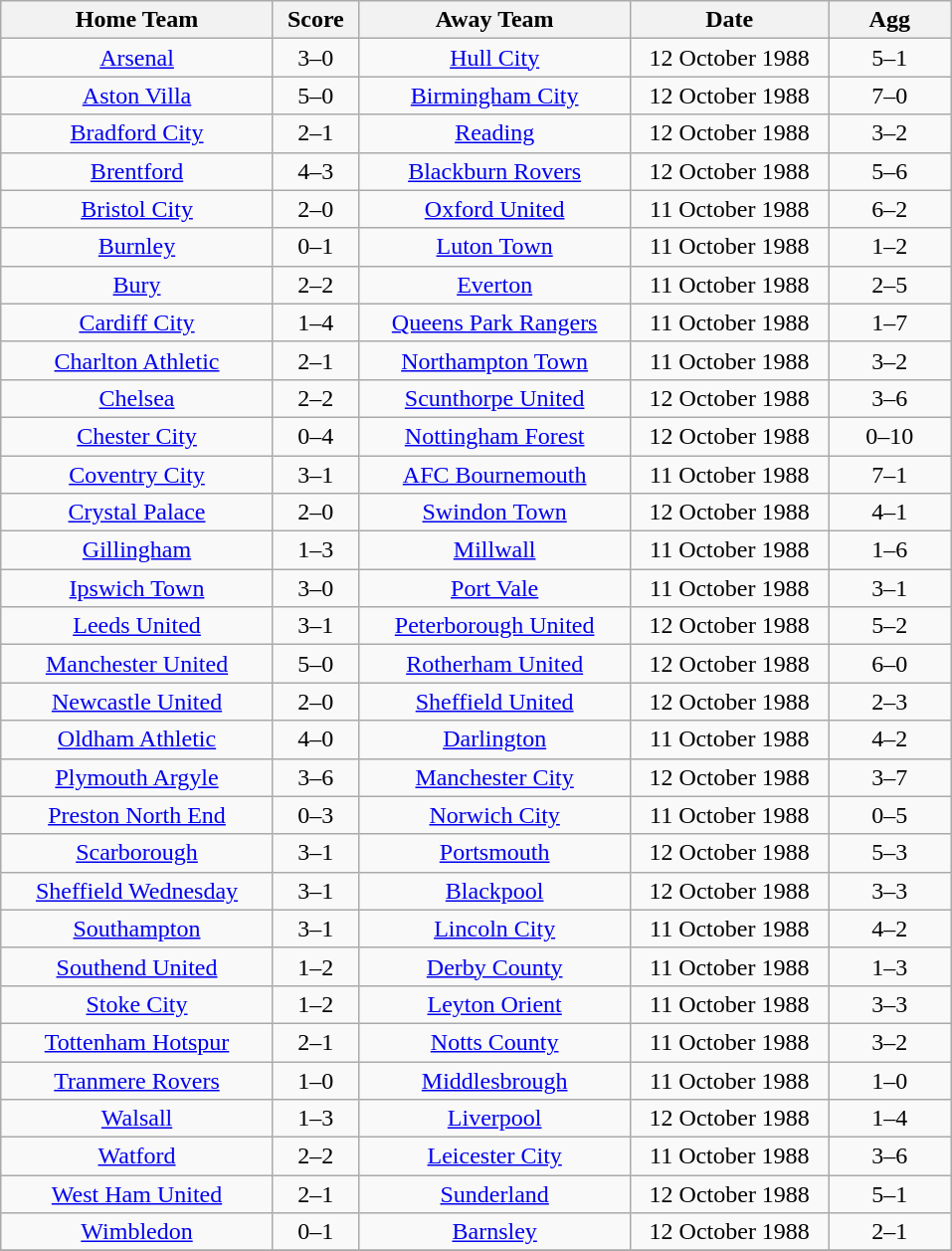<table class="wikitable" style="text-align:center;">
<tr>
<th width=175>Home Team</th>
<th width=50>Score</th>
<th width=175>Away Team</th>
<th width=125>Date</th>
<th width=75>Agg</th>
</tr>
<tr>
<td><a href='#'>Arsenal</a></td>
<td>3–0</td>
<td><a href='#'>Hull City</a></td>
<td>12 October 1988</td>
<td>5–1</td>
</tr>
<tr>
<td><a href='#'>Aston Villa</a></td>
<td>5–0</td>
<td><a href='#'>Birmingham City</a></td>
<td>12 October 1988</td>
<td>7–0</td>
</tr>
<tr>
<td><a href='#'>Bradford City</a></td>
<td>2–1</td>
<td><a href='#'>Reading</a></td>
<td>12 October 1988</td>
<td>3–2</td>
</tr>
<tr>
<td><a href='#'>Brentford</a></td>
<td>4–3</td>
<td><a href='#'>Blackburn Rovers</a></td>
<td>12 October 1988</td>
<td>5–6</td>
</tr>
<tr>
<td><a href='#'>Bristol City</a></td>
<td>2–0</td>
<td><a href='#'>Oxford United</a></td>
<td>11 October 1988</td>
<td>6–2</td>
</tr>
<tr>
<td><a href='#'>Burnley</a></td>
<td>0–1</td>
<td><a href='#'>Luton Town</a></td>
<td>11 October 1988</td>
<td>1–2</td>
</tr>
<tr>
<td><a href='#'>Bury</a></td>
<td>2–2</td>
<td><a href='#'>Everton</a></td>
<td>11 October 1988</td>
<td>2–5</td>
</tr>
<tr>
<td><a href='#'>Cardiff City</a></td>
<td>1–4</td>
<td><a href='#'>Queens Park Rangers</a></td>
<td>11 October 1988</td>
<td>1–7</td>
</tr>
<tr>
<td><a href='#'>Charlton Athletic</a></td>
<td>2–1</td>
<td><a href='#'>Northampton Town</a></td>
<td>11 October 1988</td>
<td>3–2</td>
</tr>
<tr>
<td><a href='#'>Chelsea</a></td>
<td>2–2</td>
<td><a href='#'>Scunthorpe United</a></td>
<td>12 October 1988</td>
<td>3–6</td>
</tr>
<tr>
<td><a href='#'>Chester City</a></td>
<td>0–4</td>
<td><a href='#'>Nottingham Forest</a></td>
<td>12 October 1988</td>
<td>0–10</td>
</tr>
<tr>
<td><a href='#'>Coventry City</a></td>
<td>3–1</td>
<td><a href='#'>AFC Bournemouth</a></td>
<td>11 October 1988</td>
<td>7–1</td>
</tr>
<tr>
<td><a href='#'>Crystal Palace</a></td>
<td>2–0</td>
<td><a href='#'>Swindon Town</a></td>
<td>12 October 1988</td>
<td>4–1</td>
</tr>
<tr>
<td><a href='#'>Gillingham</a></td>
<td>1–3</td>
<td><a href='#'>Millwall</a></td>
<td>11 October 1988</td>
<td>1–6</td>
</tr>
<tr>
<td><a href='#'>Ipswich Town</a></td>
<td>3–0</td>
<td><a href='#'>Port Vale</a></td>
<td>11 October 1988</td>
<td>3–1</td>
</tr>
<tr>
<td><a href='#'>Leeds United</a></td>
<td>3–1</td>
<td><a href='#'>Peterborough United</a></td>
<td>12 October 1988</td>
<td>5–2</td>
</tr>
<tr>
<td><a href='#'>Manchester United</a></td>
<td>5–0</td>
<td><a href='#'>Rotherham United</a></td>
<td>12 October 1988</td>
<td>6–0</td>
</tr>
<tr>
<td><a href='#'>Newcastle United</a></td>
<td>2–0</td>
<td><a href='#'>Sheffield United</a></td>
<td>12 October 1988</td>
<td>2–3</td>
</tr>
<tr>
<td><a href='#'>Oldham Athletic</a></td>
<td>4–0</td>
<td><a href='#'>Darlington</a></td>
<td>11 October 1988</td>
<td>4–2</td>
</tr>
<tr>
<td><a href='#'>Plymouth Argyle</a></td>
<td>3–6</td>
<td><a href='#'>Manchester City</a></td>
<td>12 October 1988</td>
<td>3–7</td>
</tr>
<tr>
<td><a href='#'>Preston North End</a></td>
<td>0–3</td>
<td><a href='#'>Norwich City</a></td>
<td>11 October 1988</td>
<td>0–5</td>
</tr>
<tr>
<td><a href='#'>Scarborough</a></td>
<td>3–1</td>
<td><a href='#'>Portsmouth</a></td>
<td>12 October 1988</td>
<td>5–3</td>
</tr>
<tr>
<td><a href='#'>Sheffield Wednesday</a></td>
<td>3–1</td>
<td><a href='#'>Blackpool</a></td>
<td>12 October 1988</td>
<td>3–3</td>
</tr>
<tr>
<td><a href='#'>Southampton</a></td>
<td>3–1</td>
<td><a href='#'>Lincoln City</a></td>
<td>11 October 1988</td>
<td>4–2</td>
</tr>
<tr>
<td><a href='#'>Southend United</a></td>
<td>1–2</td>
<td><a href='#'>Derby County</a></td>
<td>11 October 1988</td>
<td>1–3</td>
</tr>
<tr>
<td><a href='#'>Stoke City</a></td>
<td>1–2</td>
<td><a href='#'>Leyton Orient</a></td>
<td>11 October 1988</td>
<td>3–3</td>
</tr>
<tr>
<td><a href='#'>Tottenham Hotspur</a></td>
<td>2–1</td>
<td><a href='#'>Notts County</a></td>
<td>11 October 1988</td>
<td>3–2</td>
</tr>
<tr>
<td><a href='#'>Tranmere Rovers</a></td>
<td>1–0</td>
<td><a href='#'>Middlesbrough</a></td>
<td>11 October 1988</td>
<td>1–0</td>
</tr>
<tr>
<td><a href='#'>Walsall</a></td>
<td>1–3</td>
<td><a href='#'>Liverpool</a></td>
<td>12 October 1988</td>
<td>1–4</td>
</tr>
<tr>
<td><a href='#'>Watford</a></td>
<td>2–2</td>
<td><a href='#'>Leicester City</a></td>
<td>11 October 1988</td>
<td>3–6</td>
</tr>
<tr>
<td><a href='#'>West Ham United</a></td>
<td>2–1</td>
<td><a href='#'>Sunderland</a></td>
<td>12 October 1988</td>
<td>5–1</td>
</tr>
<tr>
<td><a href='#'>Wimbledon</a></td>
<td>0–1</td>
<td><a href='#'>Barnsley</a></td>
<td>12 October 1988</td>
<td>2–1</td>
</tr>
<tr>
</tr>
</table>
